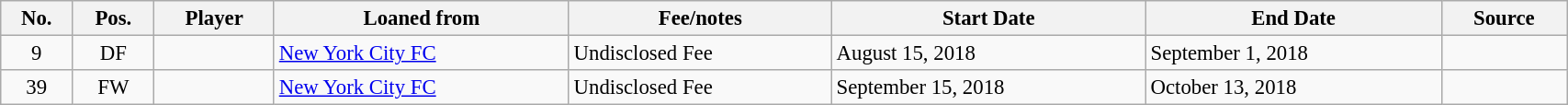<table class="wikitable sortable" style="width:90%; text-align:center; font-size:95%; text-align:left;">
<tr>
<th>No.</th>
<th>Pos.</th>
<th>Player</th>
<th>Loaned from</th>
<th>Fee/notes</th>
<th>Start Date</th>
<th>End Date</th>
<th>Source</th>
</tr>
<tr>
<td align="center">9</td>
<td align="center">DF</td>
<td></td>
<td> <a href='#'>New York City FC</a></td>
<td>Undisclosed Fee</td>
<td>August 15, 2018</td>
<td>September 1, 2018</td>
<td></td>
</tr>
<tr>
<td align="center">39</td>
<td align="center">FW</td>
<td></td>
<td> <a href='#'>New York City FC</a></td>
<td>Undisclosed Fee</td>
<td>September 15, 2018</td>
<td>October 13, 2018</td>
<td></td>
</tr>
</table>
